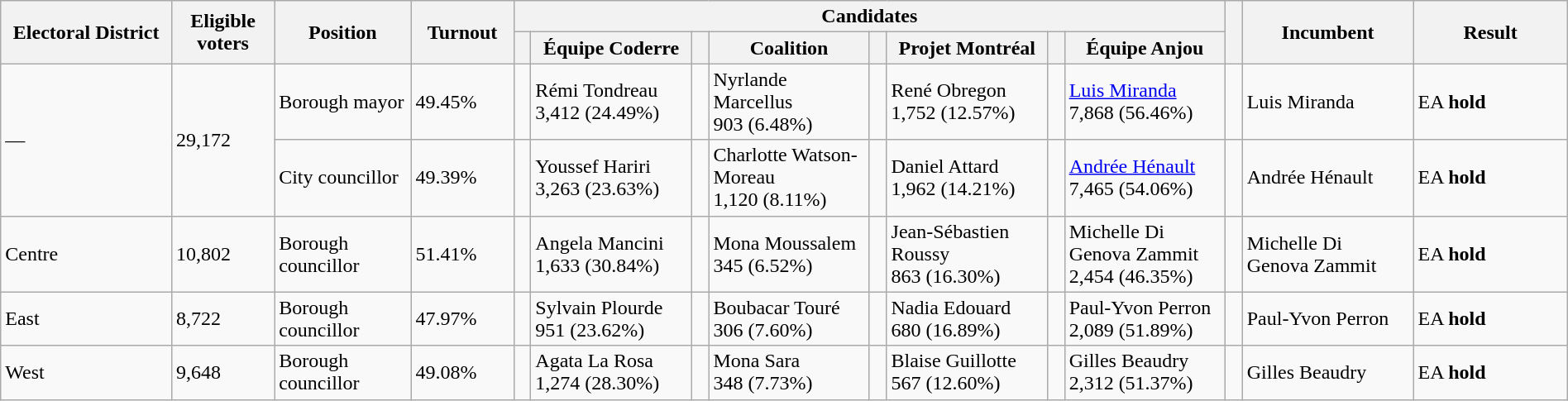<table class="wikitable" width="100%">
<tr>
<th width=10% rowspan=2>Electoral District</th>
<th width=6% rowspan=2>Eligible voters</th>
<th width=8% rowspan=2>Position</th>
<th width=6% rowspan=2>Turnout</th>
<th colspan=8>Candidates</th>
<th width=1% rowspan=2> </th>
<th width=10% rowspan=2>Incumbent</th>
<th width=9% rowspan=2>Result</th>
</tr>
<tr>
<th width=1% > </th>
<th width=9.4% >Équipe Coderre</th>
<th width=1% > </th>
<th width=9.4% >Coalition</th>
<th width=1% > </th>
<th width=9.4% ><span>Projet Montréal</span></th>
<th width=1% > </th>
<th width=9.4% ><span>Équipe Anjou</span></th>
</tr>
<tr>
<td rowspan=2>—</td>
<td rowspan=2>29,172</td>
<td>Borough mayor</td>
<td>49.45%</td>
<td></td>
<td>Rémi Tondreau<br>3,412 (24.49%)</td>
<td></td>
<td>Nyrlande Marcellus<br>903 (6.48%)</td>
<td></td>
<td>René Obregon<br>1,752 (12.57%)</td>
<td> </td>
<td><a href='#'>Luis Miranda</a><br>7,868 (56.46%)</td>
<td> </td>
<td>Luis Miranda</td>
<td>EA <strong>hold</strong></td>
</tr>
<tr>
<td>City councillor</td>
<td>49.39%</td>
<td></td>
<td>Youssef Hariri<br>3,263 (23.63%)</td>
<td></td>
<td>Charlotte Watson-Moreau<br>1,120 (8.11%)</td>
<td></td>
<td>Daniel Attard<br>1,962 (14.21%)</td>
<td> </td>
<td><a href='#'>Andrée Hénault</a><br>7,465 (54.06%)</td>
<td> </td>
<td>Andrée Hénault</td>
<td>EA <strong>hold</strong></td>
</tr>
<tr>
<td>Centre</td>
<td>10,802</td>
<td>Borough councillor</td>
<td>51.41%</td>
<td></td>
<td>Angela Mancini<br>1,633 (30.84%)</td>
<td></td>
<td>Mona Moussalem<br>345 (6.52%)</td>
<td></td>
<td>Jean-Sébastien Roussy<br>863 (16.30%)</td>
<td> </td>
<td>Michelle Di Genova Zammit<br>2,454 (46.35%)</td>
<td> </td>
<td>Michelle Di Genova Zammit</td>
<td>EA <strong>hold</strong></td>
</tr>
<tr>
<td>East</td>
<td>8,722</td>
<td>Borough councillor</td>
<td>47.97%</td>
<td></td>
<td>Sylvain Plourde<br>951 (23.62%)</td>
<td></td>
<td>Boubacar Touré<br>306 (7.60%)</td>
<td></td>
<td>Nadia Edouard<br>680 (16.89%)</td>
<td> </td>
<td>Paul-Yvon Perron<br>2,089 (51.89%)</td>
<td> </td>
<td>Paul-Yvon Perron</td>
<td>EA <strong>hold</strong></td>
</tr>
<tr>
<td>West</td>
<td>9,648</td>
<td>Borough councillor</td>
<td>49.08%</td>
<td></td>
<td>Agata La Rosa<br>1,274 (28.30%)</td>
<td></td>
<td>Mona Sara<br>348 (7.73%)</td>
<td></td>
<td>Blaise Guillotte<br>567 (12.60%)</td>
<td> </td>
<td>Gilles Beaudry<br>2,312 (51.37%)</td>
<td> </td>
<td>Gilles Beaudry</td>
<td>EA <strong>hold</strong></td>
</tr>
</table>
